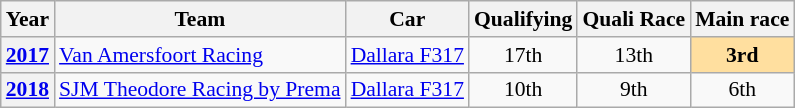<table class="wikitable" style="text-align:center; font-size:90%">
<tr>
<th>Year</th>
<th>Team</th>
<th>Car</th>
<th>Qualifying</th>
<th>Quali Race</th>
<th>Main race</th>
</tr>
<tr>
<th><a href='#'>2017</a></th>
<td align="left"> <a href='#'>Van Amersfoort Racing</a></td>
<td align="left"><a href='#'>Dallara F317</a></td>
<td>17th</td>
<td>13th</td>
<td style="background:#FFDF9F;"><strong>3rd</strong></td>
</tr>
<tr>
<th><a href='#'>2018</a></th>
<td align="left"> <a href='#'>SJM Theodore Racing by Prema</a></td>
<td align="left"><a href='#'>Dallara F317</a></td>
<td>10th</td>
<td>9th</td>
<td>6th</td>
</tr>
</table>
